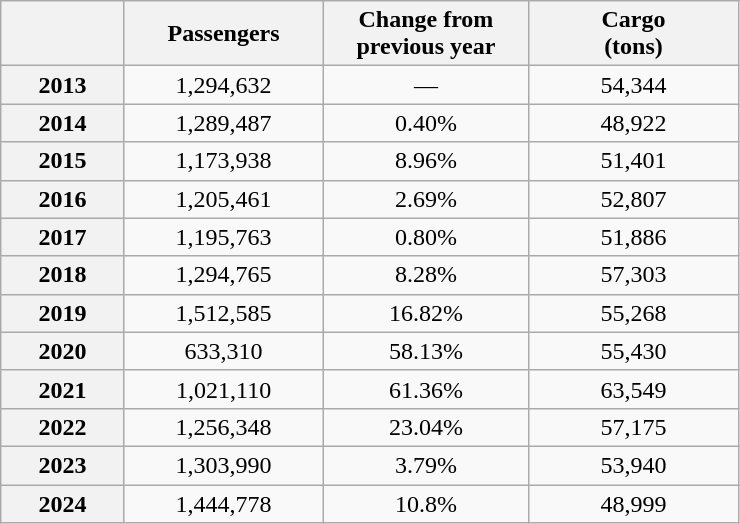<table class="wikitable" style="border-collapse:collapse;text-align:center" width= align=>
<tr>
<th style="width:75px"></th>
<th style="width:125px">Passengers</th>
<th style="width:130px">Change from previous year</th>
<th style="width:132px">Cargo<br>(tons)</th>
</tr>
<tr>
<th>2013</th>
<td>1,294,632</td>
<td>—</td>
<td>54,344</td>
</tr>
<tr>
<th>2014</th>
<td>1,289,487</td>
<td> 0.40%</td>
<td>48,922</td>
</tr>
<tr>
<th>2015</th>
<td>1,173,938</td>
<td> 8.96%</td>
<td>51,401</td>
</tr>
<tr>
<th>2016</th>
<td>1,205,461</td>
<td> 2.69%</td>
<td>52,807</td>
</tr>
<tr>
<th>2017</th>
<td>1,195,763</td>
<td> 0.80%</td>
<td>51,886</td>
</tr>
<tr>
<th>2018</th>
<td>1,294,765</td>
<td> 8.28%</td>
<td>57,303</td>
</tr>
<tr>
<th>2019</th>
<td>1,512,585</td>
<td> 16.82%</td>
<td>55,268</td>
</tr>
<tr>
<th>2020</th>
<td>633,310</td>
<td> 58.13%</td>
<td>55,430</td>
</tr>
<tr>
<th>2021</th>
<td>1,021,110</td>
<td> 61.36%</td>
<td>63,549</td>
</tr>
<tr>
<th>2022</th>
<td>1,256,348</td>
<td> 23.04%</td>
<td>57,175</td>
</tr>
<tr>
<th>2023</th>
<td>1,303,990</td>
<td> 3.79%</td>
<td>53,940</td>
</tr>
<tr>
<th>2024</th>
<td>1,444,778</td>
<td> 10.8%</td>
<td>48,999</td>
</tr>
</table>
